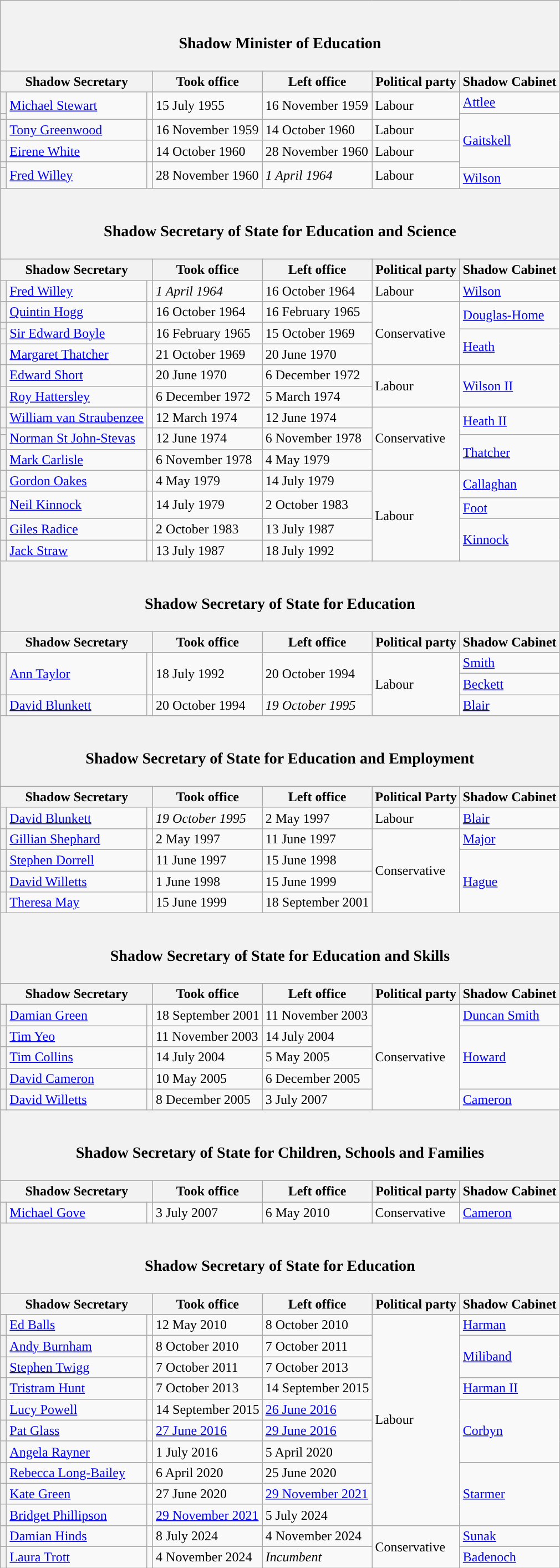<table class="wikitable">
<tr>
<th colspan=7><br><h3>Shadow Minister of Education</h3></th>
</tr>
<tr>
<th colspan=3>Shadow Secretary</th>
<th>Took office</th>
<th>Left office</th>
<th>Political party</th>
<th>Shadow Cabinet</th>
</tr>
<tr>
<th style="background-color: "></th>
<td rowspan=2><a href='#'>Michael Stewart</a></td>
<td rowspan=2></td>
<td rowspan=2>15 July 1955</td>
<td rowspan=2>16 November 1959</td>
<td rowspan=2>Labour</td>
<td><a href='#'>Attlee</a></td>
</tr>
<tr>
<th style="background-color: "></th>
<td rowspan=4 ><a href='#'>Gaitskell</a></td>
</tr>
<tr>
<th style="background-color: "></th>
<td><a href='#'>Tony Greenwood</a></td>
<td></td>
<td>16 November 1959</td>
<td>14 October 1960</td>
<td>Labour</td>
</tr>
<tr>
<th style="background-color: "></th>
<td><a href='#'>Eirene White</a></td>
<td></td>
<td>14 October 1960</td>
<td>28 November 1960</td>
<td>Labour</td>
</tr>
<tr>
<th style="background-color: "></th>
<td rowspan=2><a href='#'>Fred Willey</a></td>
<td rowspan=2></td>
<td rowspan=2>28 November 1960</td>
<td rowspan=2><em>1 April 1964</em></td>
<td rowspan=2>Labour</td>
</tr>
<tr>
<th style="background-color: "></th>
<td><a href='#'>Wilson</a></td>
</tr>
<tr>
<th colspan=7><br><h3>Shadow Secretary of State for Education and Science</h3></th>
</tr>
<tr>
<th colspan=3>Shadow Secretary</th>
<th>Took office</th>
<th>Left office</th>
<th>Political party</th>
<th>Shadow Cabinet</th>
</tr>
<tr>
<th style="background-color: "></th>
<td><a href='#'>Fred Willey</a></td>
<td></td>
<td><em>1 April 1964</em></td>
<td>16 October 1964</td>
<td>Labour</td>
<td><a href='#'>Wilson</a></td>
</tr>
<tr>
<th style="background-color: "></th>
<td><a href='#'>Quintin Hogg</a></td>
<td></td>
<td>16 October 1964</td>
<td>16 February 1965</td>
<td rowspan=4>Conservative</td>
<td rowspan=2 ><a href='#'>Douglas-Home</a></td>
</tr>
<tr>
<th style="background-color: "></th>
<td rowspan=2><a href='#'>Sir Edward Boyle</a></td>
<td rowspan=2></td>
<td rowspan=2>16 February 1965</td>
<td rowspan=2>15 October 1969</td>
</tr>
<tr>
<th style="background-color: "></th>
<td rowspan=2 ><a href='#'>Heath</a></td>
</tr>
<tr>
<th style="background-color: "></th>
<td><a href='#'>Margaret Thatcher</a></td>
<td></td>
<td>21 October 1969</td>
<td>20 June 1970</td>
</tr>
<tr>
<th style="background-color: "></th>
<td><a href='#'>Edward Short</a></td>
<td></td>
<td>20 June 1970</td>
<td>6 December 1972</td>
<td rowspan=2>Labour</td>
<td rowspan=2 ><a href='#'>Wilson II</a></td>
</tr>
<tr>
<th style="background-color: "></th>
<td><a href='#'>Roy Hattersley</a></td>
<td></td>
<td>6 December 1972</td>
<td>5 March 1974</td>
</tr>
<tr>
<th style="background-color: "></th>
<td><a href='#'>William van Straubenzee</a></td>
<td></td>
<td>12 March 1974</td>
<td>12 June 1974</td>
<td rowspan=4>Conservative</td>
<td rowspan=2 ><a href='#'>Heath II</a></td>
</tr>
<tr>
<th style="background-color: "></th>
<td rowspan=2><a href='#'>Norman St John-Stevas</a></td>
<td rowspan=2></td>
<td rowspan=2>12 June 1974</td>
<td rowspan=2>6 November 1978</td>
</tr>
<tr>
<th style="background-color: "></th>
<td rowspan=2 ><a href='#'>Thatcher</a></td>
</tr>
<tr>
<th style="background-color: "></th>
<td><a href='#'>Mark Carlisle</a></td>
<td></td>
<td>6 November 1978</td>
<td>4 May 1979</td>
</tr>
<tr>
<th style="background-color: "></th>
<td><a href='#'>Gordon Oakes</a></td>
<td></td>
<td>4 May 1979</td>
<td>14 July 1979</td>
<td rowspan="5">Labour</td>
<td rowspan=2 ><a href='#'>Callaghan</a></td>
</tr>
<tr>
<th style="background-color: "></th>
<td rowspan=2><a href='#'>Neil Kinnock</a></td>
<td rowspan=2></td>
<td rowspan=2>14 July 1979</td>
<td rowspan=2>2 October 1983</td>
</tr>
<tr>
<th style="background-color: "></th>
<td><a href='#'>Foot</a></td>
</tr>
<tr>
<th style="background-color: "></th>
<td><a href='#'>Giles Radice</a></td>
<td></td>
<td>2 October 1983</td>
<td>13 July 1987</td>
<td rowspan=2 ><a href='#'>Kinnock</a></td>
</tr>
<tr>
<th style="background-color: "></th>
<td><a href='#'>Jack Straw</a></td>
<td></td>
<td>13 July 1987</td>
<td>18 July 1992</td>
</tr>
<tr>
<th colspan=7><br><h3>Shadow Secretary of State for Education</h3></th>
</tr>
<tr>
<th colspan=3>Shadow Secretary</th>
<th>Took office</th>
<th>Left office</th>
<th>Political party</th>
<th>Shadow Cabinet</th>
</tr>
<tr>
<th rowspan=2 style="background-color: "></th>
<td rowspan=2><a href='#'>Ann Taylor</a></td>
<td rowspan=2></td>
<td rowspan=2>18 July 1992</td>
<td rowspan=2>20 October 1994</td>
<td rowspan="3">Labour</td>
<td><a href='#'>Smith</a></td>
</tr>
<tr>
<td><a href='#'>Beckett</a></td>
</tr>
<tr>
<th style="background-color: "></th>
<td><a href='#'>David Blunkett</a></td>
<td></td>
<td>20 October 1994</td>
<td><em>19 October 1995</em></td>
<td><a href='#'>Blair</a></td>
</tr>
<tr>
<th colspan=7><br><h3>Shadow Secretary of State for Education and Employment</h3></th>
</tr>
<tr>
<th colspan=3>Shadow Secretary</th>
<th>Took office</th>
<th>Left office</th>
<th>Political Party</th>
<th>Shadow Cabinet</th>
</tr>
<tr>
<th style="background-color: "></th>
<td><a href='#'>David Blunkett</a></td>
<td></td>
<td><em>19 October 1995</em></td>
<td>2 May 1997</td>
<td>Labour</td>
<td><a href='#'>Blair</a></td>
</tr>
<tr>
<th style="background-color: "></th>
<td><a href='#'>Gillian Shephard</a></td>
<td></td>
<td>2 May 1997</td>
<td>11 June 1997</td>
<td rowspan="4">Conservative</td>
<td><a href='#'>Major</a></td>
</tr>
<tr>
<th style="background-color: "></th>
<td><a href='#'>Stephen Dorrell</a></td>
<td></td>
<td>11 June 1997</td>
<td>15 June 1998</td>
<td rowspan=3 ><a href='#'>Hague</a></td>
</tr>
<tr>
<th style="background-color: "></th>
<td><a href='#'>David Willetts</a></td>
<td></td>
<td>1 June 1998</td>
<td>15 June 1999</td>
</tr>
<tr>
<th style="background-color: "></th>
<td><a href='#'>Theresa May</a></td>
<td></td>
<td>15 June 1999</td>
<td>18 September 2001</td>
</tr>
<tr>
<th colspan=7><br><h3>Shadow Secretary of State for Education and Skills</h3></th>
</tr>
<tr>
<th colspan=3>Shadow Secretary</th>
<th>Took office</th>
<th>Left office</th>
<th>Political party</th>
<th>Shadow Cabinet</th>
</tr>
<tr>
<th style="background-color: "></th>
<td><a href='#'>Damian Green</a></td>
<td></td>
<td>18 September 2001</td>
<td>11 November 2003</td>
<td rowspan="5">Conservative</td>
<td><a href='#'>Duncan Smith</a></td>
</tr>
<tr>
<th style="background-color: "></th>
<td><a href='#'>Tim Yeo</a></td>
<td></td>
<td>11 November 2003</td>
<td>14 July 2004</td>
<td rowspan=3 ><a href='#'>Howard</a></td>
</tr>
<tr>
<th style="background-color: "></th>
<td><a href='#'>Tim Collins</a></td>
<td></td>
<td>14 July 2004</td>
<td>5 May 2005</td>
</tr>
<tr>
<th style="background-color: "></th>
<td><a href='#'>David Cameron</a></td>
<td></td>
<td>10 May 2005</td>
<td>6 December 2005</td>
</tr>
<tr>
<th style="background-color: "></th>
<td><a href='#'>David Willetts</a></td>
<td></td>
<td>8 December 2005</td>
<td>3 July 2007</td>
<td><a href='#'>Cameron</a></td>
</tr>
<tr>
<th colspan=7><br><h3>Shadow Secretary of State for Children, Schools and Families</h3></th>
</tr>
<tr>
<th colspan=3>Shadow Secretary</th>
<th>Took office</th>
<th>Left office</th>
<th>Political party</th>
<th>Shadow Cabinet</th>
</tr>
<tr>
<th style="background-color: "></th>
<td><a href='#'>Michael Gove</a></td>
<td></td>
<td>3 July 2007</td>
<td>6 May 2010</td>
<td>Conservative</td>
<td><a href='#'>Cameron</a></td>
</tr>
<tr>
<th colspan=7><br><h3>Shadow Secretary of State for Education</h3></th>
</tr>
<tr>
<th colspan=3>Shadow Secretary</th>
<th>Took office</th>
<th>Left office</th>
<th>Political party</th>
<th>Shadow Cabinet</th>
</tr>
<tr>
<th style="background-color: "></th>
<td><a href='#'>Ed Balls</a></td>
<td></td>
<td>12 May 2010</td>
<td>8 October 2010</td>
<td rowspan="11">Labour</td>
<td><a href='#'>Harman</a></td>
</tr>
<tr>
<th style="background-color: "></th>
<td><a href='#'>Andy Burnham</a></td>
<td></td>
<td>8 October 2010</td>
<td>7 October 2011</td>
<td rowspan=3 ><a href='#'>Miliband</a></td>
</tr>
<tr>
<th style="background-color: "></th>
<td><a href='#'>Stephen Twigg</a></td>
<td></td>
<td>7 October 2011</td>
<td>7 October 2013</td>
</tr>
<tr>
<th rowspan=2 style="background-color: "></th>
<td rowspan=2><a href='#'>Tristram Hunt</a></td>
<td rowspan=2></td>
<td rowspan=2>7 October 2013</td>
<td rowspan=2>14 September 2015</td>
</tr>
<tr>
<td><a href='#'>Harman II</a></td>
</tr>
<tr>
<th style="background-color: "></th>
<td><a href='#'>Lucy Powell</a></td>
<td></td>
<td>14 September 2015</td>
<td><a href='#'>26 June 2016</a></td>
<td rowspan=3 ><a href='#'>Corbyn</a></td>
</tr>
<tr>
<th style="background-color: "></th>
<td><a href='#'>Pat Glass</a></td>
<td></td>
<td><a href='#'>27 June 2016</a></td>
<td><a href='#'>29 June 2016</a></td>
</tr>
<tr>
<th style="background-color: "></th>
<td><a href='#'>Angela Rayner</a></td>
<td></td>
<td>1 July 2016</td>
<td>5 April 2020</td>
</tr>
<tr>
<th style="background-color: "></th>
<td><a href='#'>Rebecca Long-Bailey</a></td>
<td></td>
<td>6 April 2020</td>
<td>25 June 2020</td>
<td rowspan="3" ><a href='#'>Starmer</a></td>
</tr>
<tr>
<th style="background-color: "></th>
<td><a href='#'>Kate Green</a></td>
<td></td>
<td>27 June 2020</td>
<td><a href='#'>29 November 2021</a></td>
</tr>
<tr>
<th style="background-color: "></th>
<td><a href='#'>Bridget Phillipson</a></td>
<td></td>
<td><a href='#'>29 November 2021</a></td>
<td>5 July 2024</td>
</tr>
<tr>
<th style="background-color: "></th>
<td><a href='#'>Damian Hinds</a></td>
<td></td>
<td>8 July 2024</td>
<td>4 November 2024</td>
<td rowspan="2">Conservative</td>
<td><a href='#'>Sunak</a></td>
</tr>
<tr>
<th style="background-color: "></th>
<td><a href='#'>Laura Trott</a></td>
<td></td>
<td>4 November 2024</td>
<td><em>Incumbent</em></td>
<td><a href='#'>Badenoch</a></td>
</tr>
</table>
